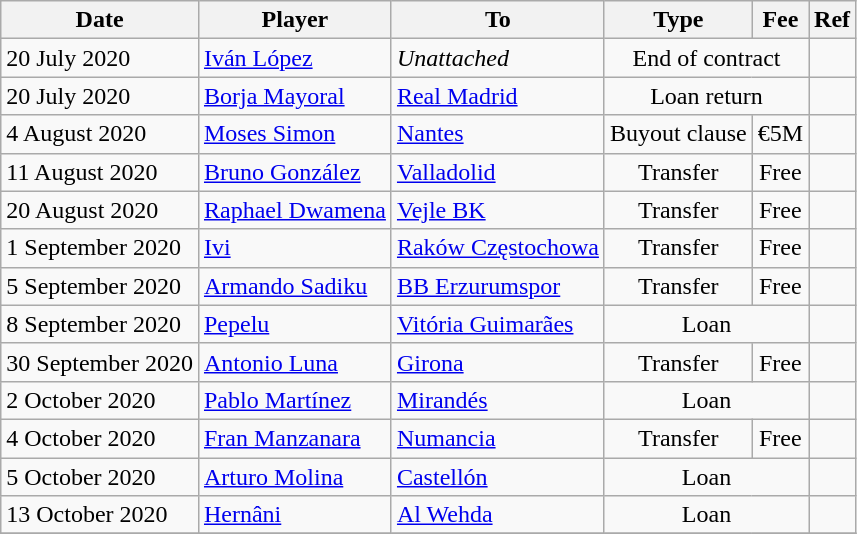<table class="wikitable">
<tr>
<th>Date</th>
<th>Player</th>
<th>To</th>
<th>Type</th>
<th>Fee</th>
<th>Ref</th>
</tr>
<tr>
<td>20 July 2020</td>
<td> <a href='#'>Iván López</a></td>
<td><em>Unattached</em></td>
<td align=center colspan=2>End of contract</td>
<td align=center></td>
</tr>
<tr>
<td>20 July 2020</td>
<td> <a href='#'>Borja Mayoral</a></td>
<td><a href='#'>Real Madrid</a></td>
<td align=center colspan=2>Loan return</td>
<td align=center></td>
</tr>
<tr>
<td>4 August 2020</td>
<td> <a href='#'>Moses Simon</a></td>
<td> <a href='#'>Nantes</a></td>
<td align=center>Buyout clause</td>
<td align=center>€5M</td>
<td align=center></td>
</tr>
<tr>
<td>11 August 2020</td>
<td> <a href='#'>Bruno González</a></td>
<td><a href='#'>Valladolid</a></td>
<td align=center>Transfer</td>
<td align=center>Free</td>
<td align=center></td>
</tr>
<tr>
<td>20 August 2020</td>
<td> <a href='#'>Raphael Dwamena</a></td>
<td> <a href='#'>Vejle BK</a></td>
<td align=center>Transfer</td>
<td align=center>Free</td>
<td align=center></td>
</tr>
<tr>
<td>1 September 2020</td>
<td> <a href='#'>Ivi</a></td>
<td> <a href='#'>Raków Częstochowa</a></td>
<td align=center>Transfer</td>
<td align=center>Free</td>
<td align=center></td>
</tr>
<tr>
<td>5 September 2020</td>
<td> <a href='#'>Armando Sadiku</a></td>
<td> <a href='#'>BB Erzurumspor</a></td>
<td align=center>Transfer</td>
<td align=center>Free</td>
<td align=center></td>
</tr>
<tr>
<td>8 September 2020</td>
<td> <a href='#'>Pepelu</a></td>
<td> <a href='#'>Vitória Guimarães</a></td>
<td align=center colspan=2>Loan</td>
<td align=center></td>
</tr>
<tr>
<td>30 September 2020</td>
<td> <a href='#'>Antonio Luna</a></td>
<td><a href='#'>Girona</a></td>
<td align=center>Transfer</td>
<td align=center>Free</td>
<td align=center></td>
</tr>
<tr>
<td>2 October 2020</td>
<td> <a href='#'>Pablo Martínez</a></td>
<td><a href='#'>Mirandés</a></td>
<td align=center colspan=2>Loan</td>
<td align=center></td>
</tr>
<tr>
<td>4 October 2020</td>
<td> <a href='#'>Fran Manzanara</a></td>
<td><a href='#'>Numancia</a></td>
<td align=center>Transfer</td>
<td align=center>Free</td>
<td align=center></td>
</tr>
<tr>
<td>5 October 2020</td>
<td> <a href='#'>Arturo Molina</a></td>
<td><a href='#'>Castellón</a></td>
<td align=center colspan=2>Loan</td>
<td align=center></td>
</tr>
<tr>
<td>13 October 2020</td>
<td> <a href='#'>Hernâni</a></td>
<td> <a href='#'>Al Wehda</a></td>
<td align=center colspan=2>Loan</td>
<td align=center></td>
</tr>
<tr>
</tr>
</table>
